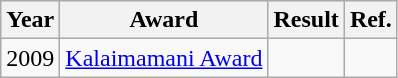<table class="wikitable">
<tr>
<th>Year</th>
<th>Award</th>
<th>Result</th>
<th>Ref.</th>
</tr>
<tr>
<td>2009</td>
<td><a href='#'>Kalaimamani Award</a></td>
<td></td>
<td></td>
</tr>
</table>
